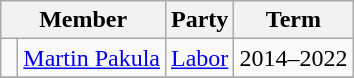<table class="wikitable">
<tr>
<th colspan="2">Member</th>
<th>Party</th>
<th>Term</th>
</tr>
<tr>
<td> </td>
<td><a href='#'>Martin Pakula</a></td>
<td><a href='#'>Labor</a></td>
<td>2014–2022</td>
</tr>
<tr>
</tr>
</table>
